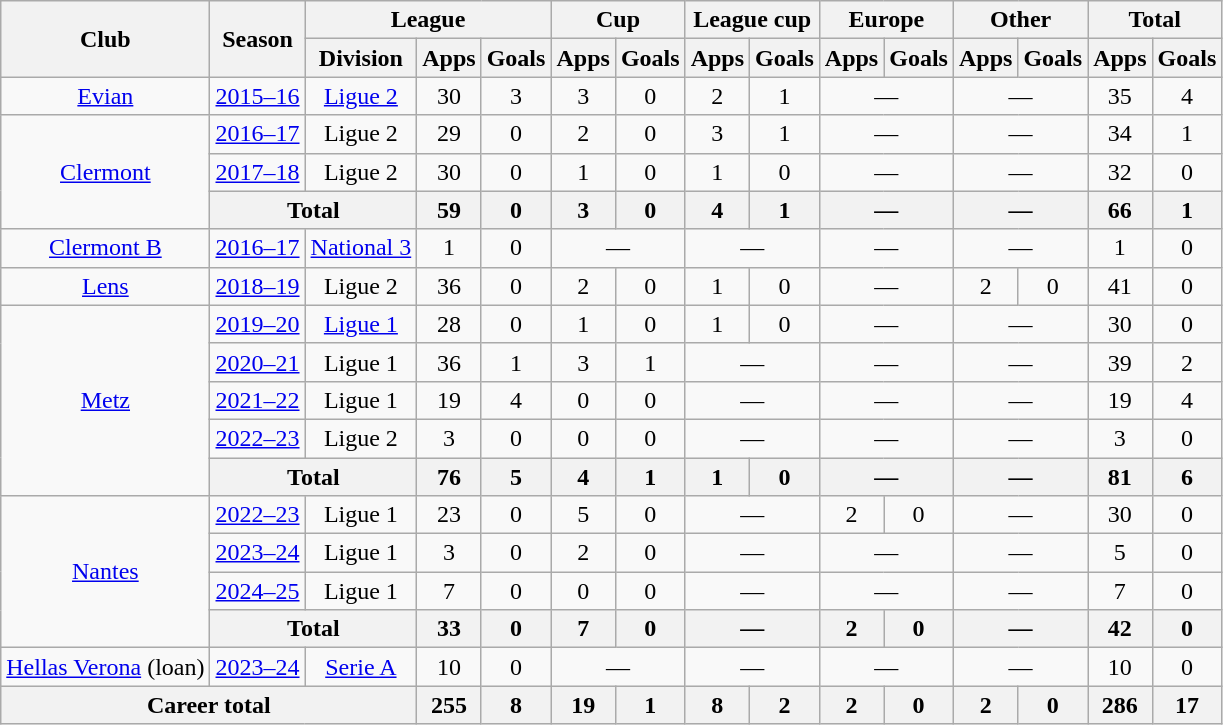<table class="wikitable" style="text-align:center">
<tr>
<th rowspan="2">Club</th>
<th rowspan="2">Season</th>
<th colspan="3">League</th>
<th colspan="2">Cup</th>
<th colspan="2">League cup</th>
<th colspan="2">Europe</th>
<th colspan="2">Other</th>
<th colspan="2">Total</th>
</tr>
<tr>
<th>Division</th>
<th>Apps</th>
<th>Goals</th>
<th>Apps</th>
<th>Goals</th>
<th>Apps</th>
<th>Goals</th>
<th>Apps</th>
<th>Goals</th>
<th>Apps</th>
<th>Goals</th>
<th>Apps</th>
<th>Goals</th>
</tr>
<tr>
<td><a href='#'>Evian</a></td>
<td><a href='#'>2015–16</a></td>
<td><a href='#'>Ligue 2</a></td>
<td>30</td>
<td>3</td>
<td>3</td>
<td>0</td>
<td>2</td>
<td>1</td>
<td colspan="2">—</td>
<td colspan="2">—</td>
<td>35</td>
<td>4</td>
</tr>
<tr>
<td rowspan="3"><a href='#'>Clermont</a></td>
<td><a href='#'>2016–17</a></td>
<td>Ligue 2</td>
<td>29</td>
<td>0</td>
<td>2</td>
<td>0</td>
<td>3</td>
<td>1</td>
<td colspan="2">—</td>
<td colspan="2">—</td>
<td>34</td>
<td>1</td>
</tr>
<tr>
<td><a href='#'>2017–18</a></td>
<td>Ligue 2</td>
<td>30</td>
<td>0</td>
<td>1</td>
<td>0</td>
<td>1</td>
<td>0</td>
<td colspan="2">—</td>
<td colspan="2">—</td>
<td>32</td>
<td>0</td>
</tr>
<tr>
<th colspan="2">Total</th>
<th>59</th>
<th>0</th>
<th>3</th>
<th>0</th>
<th>4</th>
<th>1</th>
<th colspan="2">—</th>
<th colspan="2">—</th>
<th>66</th>
<th>1</th>
</tr>
<tr>
<td><a href='#'>Clermont B</a></td>
<td><a href='#'>2016–17</a></td>
<td><a href='#'>National 3</a></td>
<td>1</td>
<td>0</td>
<td colspan="2">—</td>
<td colspan="2">—</td>
<td colspan="2">—</td>
<td colspan="2">—</td>
<td>1</td>
<td>0</td>
</tr>
<tr>
<td><a href='#'>Lens</a></td>
<td><a href='#'>2018–19</a></td>
<td>Ligue 2</td>
<td>36</td>
<td>0</td>
<td>2</td>
<td>0</td>
<td>1</td>
<td>0</td>
<td colspan="2">—</td>
<td>2</td>
<td>0</td>
<td>41</td>
<td>0</td>
</tr>
<tr>
<td rowspan="5"><a href='#'>Metz</a></td>
<td><a href='#'>2019–20</a></td>
<td><a href='#'>Ligue 1</a></td>
<td>28</td>
<td>0</td>
<td>1</td>
<td>0</td>
<td>1</td>
<td>0</td>
<td colspan="2">—</td>
<td colspan="2">—</td>
<td>30</td>
<td>0</td>
</tr>
<tr>
<td><a href='#'>2020–21</a></td>
<td>Ligue 1</td>
<td>36</td>
<td>1</td>
<td>3</td>
<td>1</td>
<td colspan="2">—</td>
<td colspan="2">—</td>
<td colspan="2">—</td>
<td>39</td>
<td>2</td>
</tr>
<tr>
<td><a href='#'>2021–22</a></td>
<td>Ligue 1</td>
<td>19</td>
<td>4</td>
<td>0</td>
<td>0</td>
<td colspan="2">—</td>
<td colspan="2">—</td>
<td colspan="2">—</td>
<td>19</td>
<td>4</td>
</tr>
<tr>
<td><a href='#'>2022–23</a></td>
<td>Ligue 2</td>
<td>3</td>
<td>0</td>
<td>0</td>
<td>0</td>
<td colspan="2">—</td>
<td colspan="2">—</td>
<td colspan="2">—</td>
<td>3</td>
<td>0</td>
</tr>
<tr>
<th colspan="2">Total</th>
<th>76</th>
<th>5</th>
<th>4</th>
<th>1</th>
<th>1</th>
<th>0</th>
<th colspan="2">—</th>
<th colspan="2">—</th>
<th>81</th>
<th>6</th>
</tr>
<tr>
<td rowspan="4"><a href='#'>Nantes</a></td>
<td><a href='#'>2022–23</a></td>
<td>Ligue 1</td>
<td>23</td>
<td>0</td>
<td>5</td>
<td>0</td>
<td colspan="2">—</td>
<td>2</td>
<td>0</td>
<td colspan="2">—</td>
<td>30</td>
<td>0</td>
</tr>
<tr>
<td><a href='#'>2023–24</a></td>
<td>Ligue 1</td>
<td>3</td>
<td>0</td>
<td>2</td>
<td>0</td>
<td colspan="2">—</td>
<td colspan="2">—</td>
<td colspan="2">—</td>
<td>5</td>
<td>0</td>
</tr>
<tr>
<td><a href='#'>2024–25</a></td>
<td>Ligue 1</td>
<td>7</td>
<td>0</td>
<td>0</td>
<td>0</td>
<td colspan="2">—</td>
<td colspan="2">—</td>
<td colspan="2">—</td>
<td>7</td>
<td>0</td>
</tr>
<tr>
<th colspan="2">Total</th>
<th>33</th>
<th>0</th>
<th>7</th>
<th>0</th>
<th colspan="2">—</th>
<th>2</th>
<th>0</th>
<th colspan="2">—</th>
<th>42</th>
<th>0</th>
</tr>
<tr>
<td><a href='#'>Hellas Verona</a> (loan)</td>
<td><a href='#'>2023–24</a></td>
<td><a href='#'>Serie A</a></td>
<td>10</td>
<td>0</td>
<td colspan="2">—</td>
<td colspan="2">—</td>
<td colspan="2">—</td>
<td colspan="2">—</td>
<td>10</td>
<td>0</td>
</tr>
<tr>
<th colspan="3">Career total</th>
<th>255</th>
<th>8</th>
<th>19</th>
<th>1</th>
<th>8</th>
<th>2</th>
<th>2</th>
<th>0</th>
<th>2</th>
<th>0</th>
<th>286</th>
<th>17</th>
</tr>
</table>
